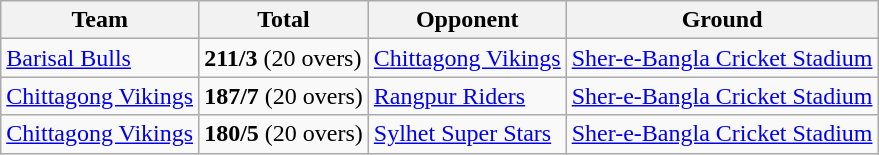<table class="wikitable">
<tr>
<th>Team</th>
<th>Total</th>
<th>Opponent</th>
<th>Ground</th>
</tr>
<tr>
<td><a href='#'>Barisal Bulls</a></td>
<td><strong>211/3</strong> (20 overs)</td>
<td><a href='#'>Chittagong Vikings</a></td>
<td><a href='#'>Sher-e-Bangla Cricket Stadium</a></td>
</tr>
<tr>
<td><a href='#'>Chittagong Vikings</a></td>
<td><strong>187/7</strong> (20 overs)</td>
<td><a href='#'>Rangpur Riders</a></td>
<td><a href='#'>Sher-e-Bangla Cricket Stadium</a></td>
</tr>
<tr>
<td><a href='#'>Chittagong Vikings</a></td>
<td><strong>180/5 </strong> (20 overs)</td>
<td><a href='#'>Sylhet Super Stars</a></td>
<td><a href='#'>Sher-e-Bangla Cricket Stadium</a></td>
</tr>
</table>
